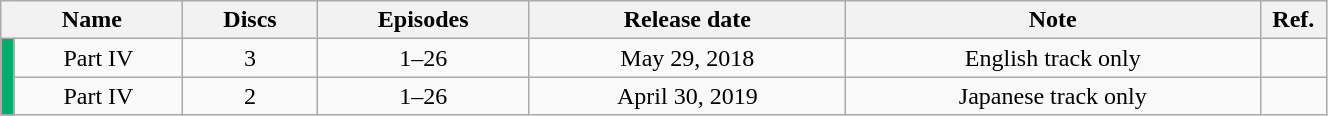<table class="wikitable" style="text-align: center; width: 70%;">
<tr>
<th colspan="2">Name</th>
<th>Discs</th>
<th>Episodes</th>
<th>Release date</th>
<th>Note</th>
<th width="5%">Ref.</th>
</tr>
<tr>
<td rowspan="2" width="1%" style="background: #00AC6D;"></td>
<td>Part IV</td>
<td>3</td>
<td>1–26</td>
<td>May 29, 2018</td>
<td>English track only</td>
<td></td>
</tr>
<tr>
<td>Part IV</td>
<td>2</td>
<td>1–26</td>
<td>April 30, 2019</td>
<td>Japanese track only</td>
<td></td>
</tr>
</table>
